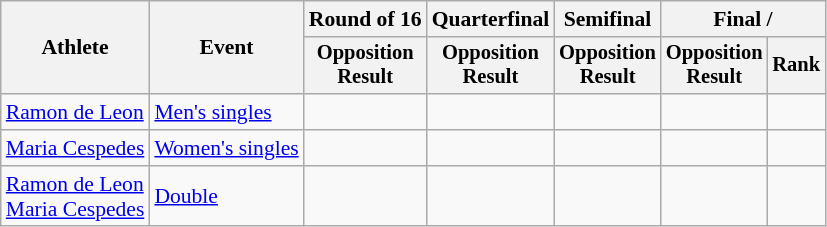<table class=wikitable style=font-size:90%;text-align:center>
<tr>
<th rowspan=2>Athlete</th>
<th rowspan=2>Event</th>
<th>Round of 16</th>
<th>Quarterfinal</th>
<th>Semifinal</th>
<th colspan=2>Final / </th>
</tr>
<tr style=font-size:95%>
<th>Opposition<br>Result</th>
<th>Opposition<br>Result</th>
<th>Opposition<br>Result</th>
<th>Opposition<br>Result</th>
<th>Rank</th>
</tr>
<tr>
<td align=left><a href='#'>Ramon de Leon</a></td>
<td align=left><a href='#'>Men's singles</a></td>
<td></td>
<td></td>
<td></td>
<td></td>
<td></td>
</tr>
<tr>
<td align=left><a href='#'>Maria Cespedes</a></td>
<td align=left><a href='#'>Women's singles</a></td>
<td></td>
<td></td>
<td></td>
<td></td>
<td></td>
</tr>
<tr>
<td align=left><a href='#'>Ramon de Leon</a><br><a href='#'>Maria Cespedes</a></td>
<td align=left><a href='#'>Double</a></td>
<td></td>
<td></td>
<td></td>
<td></td>
<td></td>
</tr>
</table>
